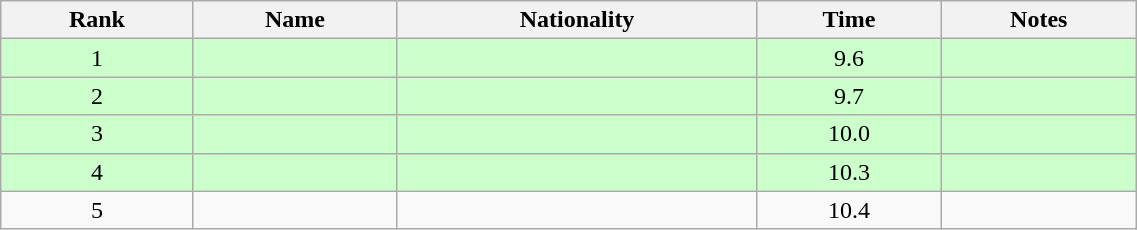<table class="wikitable sortable" style="text-align:center; width: 60%">
<tr>
<th>Rank</th>
<th>Name</th>
<th>Nationality</th>
<th>Time</th>
<th>Notes</th>
</tr>
<tr bgcolor=ccffcc>
<td>1</td>
<td align=left></td>
<td align=left></td>
<td>9.6</td>
<td></td>
</tr>
<tr bgcolor=ccffcc>
<td>2</td>
<td align=left></td>
<td align=left></td>
<td>9.7</td>
<td></td>
</tr>
<tr bgcolor=ccffcc>
<td>3</td>
<td align=left></td>
<td align=left></td>
<td>10.0</td>
<td></td>
</tr>
<tr bgcolor=ccffcc>
<td>4</td>
<td align=left></td>
<td align=left></td>
<td>10.3</td>
<td></td>
</tr>
<tr>
<td>5</td>
<td align=left></td>
<td align=left></td>
<td>10.4</td>
<td></td>
</tr>
</table>
